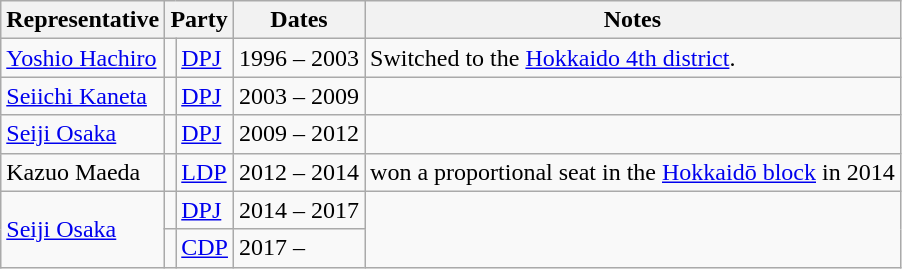<table class=wikitable>
<tr valign=bottom>
<th>Representative</th>
<th colspan="2">Party</th>
<th>Dates</th>
<th>Notes</th>
</tr>
<tr>
<td><a href='#'>Yoshio Hachiro</a></td>
<td bgcolor=></td>
<td><a href='#'>DPJ</a></td>
<td>1996 – 2003</td>
<td>Switched to the <a href='#'>Hokkaido 4th district</a>.</td>
</tr>
<tr>
<td><a href='#'>Seiichi Kaneta</a></td>
<td bgcolor=></td>
<td><a href='#'>DPJ</a></td>
<td>2003 – 2009</td>
<td></td>
</tr>
<tr>
<td><a href='#'>Seiji Osaka</a></td>
<td bgcolor=></td>
<td><a href='#'>DPJ</a></td>
<td>2009 – 2012</td>
<td></td>
</tr>
<tr>
<td>Kazuo Maeda</td>
<td bgcolor=></td>
<td><a href='#'>LDP</a></td>
<td>2012 – 2014</td>
<td>won a proportional seat in the <a href='#'>Hokkaidō block</a> in 2014</td>
</tr>
<tr>
<td rowspan="2"><a href='#'>Seiji Osaka</a></td>
<td bgcolor=></td>
<td><a href='#'>DPJ</a></td>
<td>2014 – 2017</td>
<td rowspan="2"></td>
</tr>
<tr>
<td bgcolor=></td>
<td><a href='#'>CDP</a></td>
<td>2017 –</td>
</tr>
</table>
